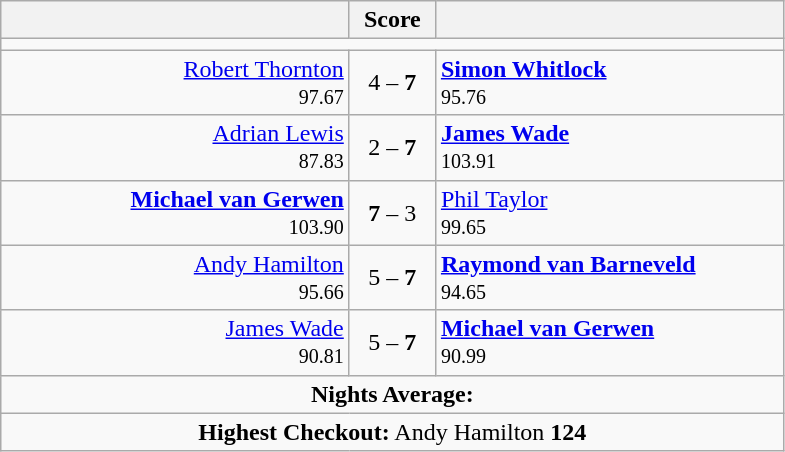<table class=wikitable style="text-align:center">
<tr>
<th width=225></th>
<th width=50>Score</th>
<th width=225></th>
</tr>
<tr align=centre>
<td colspan="3"></td>
</tr>
<tr align=left>
<td align=right><a href='#'>Robert Thornton</a>  <br><small><span>97.67</span></small></td>
<td align=center>4 – <strong>7</strong></td>
<td> <strong><a href='#'>Simon Whitlock</a></strong> <br><small><span>95.76</span></small></td>
</tr>
<tr align=left>
<td align=right><a href='#'>Adrian Lewis</a>  <br><small><span>87.83</span></small></td>
<td align=center>2 – <strong>7</strong></td>
<td> <strong><a href='#'>James Wade</a></strong> <br><small><span>103.91</span></small></td>
</tr>
<tr align=left>
<td align=right><strong><a href='#'>Michael van Gerwen</a></strong>  <br><small><span>103.90</span></small></td>
<td align=center><strong>7</strong> – 3</td>
<td> <a href='#'>Phil Taylor</a> <br><small><span>99.65</span></small></td>
</tr>
<tr align=left>
<td align=right><a href='#'>Andy Hamilton</a>  <br><small><span>95.66</span></small></td>
<td align=center>5 – <strong>7</strong></td>
<td> <strong><a href='#'>Raymond van Barneveld</a></strong> <br><small><span>94.65</span></small></td>
</tr>
<tr align=left>
<td align=right><a href='#'>James Wade</a>  <br><small><span>90.81</span></small></td>
<td align=center>5 – <strong>7</strong></td>
<td> <strong><a href='#'>Michael van Gerwen</a></strong> <br><small><span>90.99</span></small></td>
</tr>
<tr align=center>
<td colspan="3"><strong>Nights Average:</strong> </td>
</tr>
<tr align=center>
<td colspan="3"><strong>Highest Checkout:</strong> Andy Hamilton <strong>124</strong></td>
</tr>
</table>
